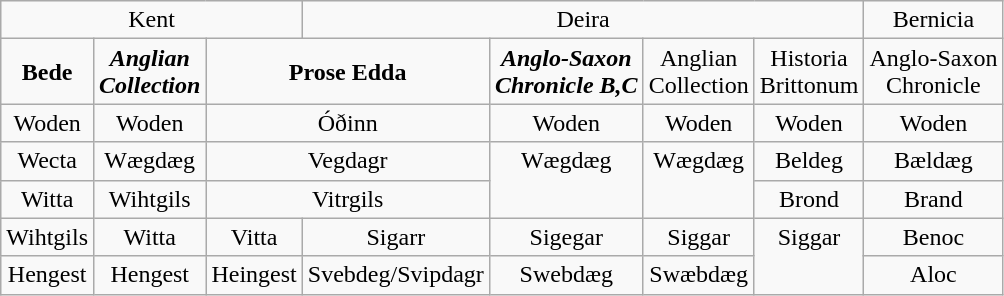<table class="wikitable" style="text-align: center; margin: 0.5em 0px 0.5em 1em;">
<tr>
<td colspan=3>Kent</td>
<td colspan=4>Deira</td>
<td>Bernicia</td>
</tr>
<tr>
<td><strong>Bede</strong></td>
<td><strong><em>Anglian<br>Collection</em></strong></td>
<td colspan=2><strong>Prose Edda</strong></td>
<td><strong><em>Anglo-Saxon<br>Chronicle<em> B,C<strong></td>
<td></em></strong>Anglian<br>Collection<strong><em></td>
<td></em></strong>Historia<br>Brittonum<strong><em></td>
<td></em></strong>Anglo-Saxon<br>Chronicle<strong><em></td>
</tr>
<tr>
<td>Woden</td>
<td>Woden</td>
<td colspan=2>Óðinn</td>
<td>Woden</td>
<td>Woden</td>
<td>Woden</td>
<td>Woden</td>
</tr>
<tr>
<td>Wecta</td>
<td>Wægdæg</td>
<td colspan=2>Vegdagr</td>
<td rowspan="2" valign="top">Wægdæg</td>
<td rowspan="2" valign="top">Wægdæg</td>
<td>Beldeg</td>
<td>Bældæg</td>
</tr>
<tr>
<td>Witta</td>
<td>Wihtgils</td>
<td colspan=2>Vitrgils</td>
<td>Brond</td>
<td>Brand</td>
</tr>
<tr>
<td>Wihtgils</td>
<td>Witta</td>
<td>Vitta</td>
<td>Sigarr</td>
<td>Sigegar</td>
<td>Siggar</td>
<td rowspan="2" valign="top">Siggar</td>
<td></em>Benoc<em></td>
</tr>
<tr>
<td>Hengest</td>
<td>Hengest</td>
<td>Heingest</td>
<td>Svebdeg/Svipdagr</td>
<td>Swebdæg</td>
<td>Swæbdæg</td>
<td></em>Aloc<em></td>
</tr>
</table>
